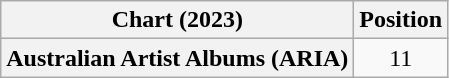<table class="wikitable plainrowheaders" style="text-align:center">
<tr>
<th scope="col">Chart (2023)</th>
<th scope="col">Position</th>
</tr>
<tr>
<th scope="row">Australian Artist Albums (ARIA)</th>
<td>11</td>
</tr>
</table>
